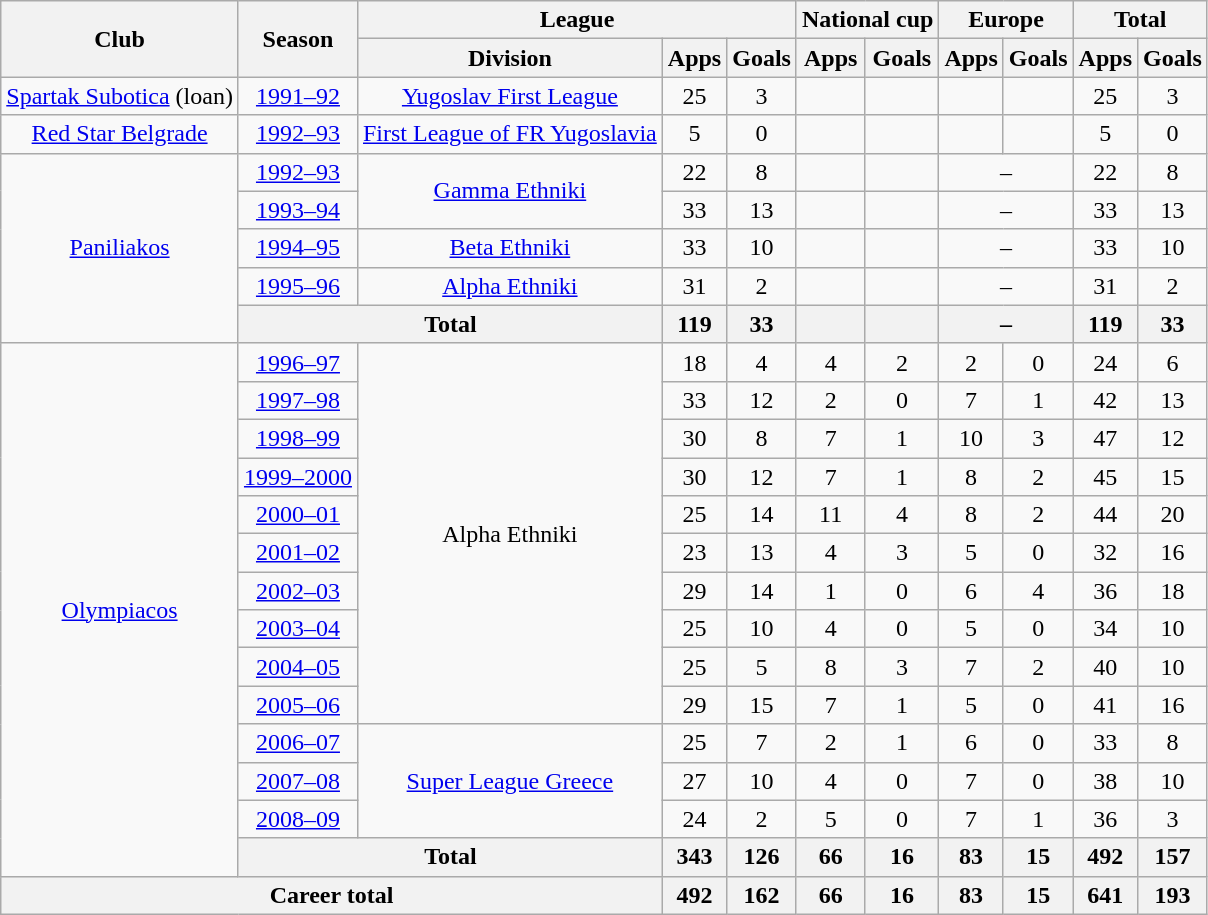<table class="wikitable" style="text-align:center">
<tr>
<th rowspan="2">Club</th>
<th rowspan="2">Season</th>
<th colspan="3">League</th>
<th colspan="2">National cup</th>
<th colspan="2">Europe</th>
<th colspan="2">Total</th>
</tr>
<tr>
<th>Division</th>
<th>Apps</th>
<th>Goals</th>
<th>Apps</th>
<th>Goals</th>
<th>Apps</th>
<th>Goals</th>
<th>Apps</th>
<th>Goals</th>
</tr>
<tr>
<td><a href='#'>Spartak Subotica</a> (loan)</td>
<td><a href='#'>1991–92</a></td>
<td><a href='#'>Yugoslav First League</a></td>
<td>25</td>
<td>3</td>
<td></td>
<td></td>
<td></td>
<td></td>
<td>25</td>
<td>3</td>
</tr>
<tr>
<td><a href='#'>Red Star Belgrade</a></td>
<td><a href='#'>1992–93</a></td>
<td><a href='#'>First League of FR Yugoslavia</a></td>
<td>5</td>
<td>0</td>
<td></td>
<td></td>
<td></td>
<td></td>
<td>5</td>
<td>0</td>
</tr>
<tr>
<td rowspan="5"><a href='#'>Paniliakos</a></td>
<td><a href='#'>1992–93</a></td>
<td rowspan="2"><a href='#'>Gamma Ethniki</a></td>
<td>22</td>
<td>8</td>
<td></td>
<td></td>
<td colspan="2">–</td>
<td>22</td>
<td>8</td>
</tr>
<tr>
<td><a href='#'>1993–94</a></td>
<td>33</td>
<td>13</td>
<td></td>
<td></td>
<td colspan="2">–</td>
<td>33</td>
<td>13</td>
</tr>
<tr>
<td><a href='#'>1994–95</a></td>
<td><a href='#'>Beta Ethniki</a></td>
<td>33</td>
<td>10</td>
<td></td>
<td></td>
<td colspan="2">–</td>
<td>33</td>
<td>10</td>
</tr>
<tr>
<td><a href='#'>1995–96</a></td>
<td><a href='#'>Alpha Ethniki</a></td>
<td>31</td>
<td>2</td>
<td></td>
<td></td>
<td colspan="2">–</td>
<td>31</td>
<td>2</td>
</tr>
<tr>
<th colspan="2">Total</th>
<th>119</th>
<th>33</th>
<th></th>
<th></th>
<th colspan="2">–</th>
<th>119</th>
<th>33</th>
</tr>
<tr>
<td rowspan="14"><a href='#'>Olympiacos</a></td>
<td><a href='#'>1996–97</a></td>
<td rowspan="10">Alpha Ethniki</td>
<td>18</td>
<td>4</td>
<td>4</td>
<td>2</td>
<td>2</td>
<td>0</td>
<td>24</td>
<td>6</td>
</tr>
<tr>
<td><a href='#'>1997–98</a></td>
<td>33</td>
<td>12</td>
<td>2</td>
<td>0</td>
<td>7</td>
<td>1</td>
<td>42</td>
<td>13</td>
</tr>
<tr>
<td><a href='#'>1998–99</a></td>
<td>30</td>
<td>8</td>
<td>7</td>
<td>1</td>
<td>10</td>
<td>3</td>
<td>47</td>
<td>12</td>
</tr>
<tr>
<td><a href='#'>1999–2000</a></td>
<td>30</td>
<td>12</td>
<td>7</td>
<td>1</td>
<td>8</td>
<td>2</td>
<td>45</td>
<td>15</td>
</tr>
<tr>
<td><a href='#'>2000–01</a></td>
<td>25</td>
<td>14</td>
<td>11</td>
<td>4</td>
<td>8</td>
<td>2</td>
<td>44</td>
<td>20</td>
</tr>
<tr>
<td><a href='#'>2001–02</a></td>
<td>23</td>
<td>13</td>
<td>4</td>
<td>3</td>
<td>5</td>
<td>0</td>
<td>32</td>
<td>16</td>
</tr>
<tr>
<td><a href='#'>2002–03</a></td>
<td>29</td>
<td>14</td>
<td>1</td>
<td>0</td>
<td>6</td>
<td>4</td>
<td>36</td>
<td>18</td>
</tr>
<tr>
<td><a href='#'>2003–04</a></td>
<td>25</td>
<td>10</td>
<td>4</td>
<td>0</td>
<td>5</td>
<td>0</td>
<td>34</td>
<td>10</td>
</tr>
<tr>
<td><a href='#'>2004–05</a></td>
<td>25</td>
<td>5</td>
<td>8</td>
<td>3</td>
<td>7</td>
<td>2</td>
<td>40</td>
<td>10</td>
</tr>
<tr>
<td><a href='#'>2005–06</a></td>
<td>29</td>
<td>15</td>
<td>7</td>
<td>1</td>
<td>5</td>
<td>0</td>
<td>41</td>
<td>16</td>
</tr>
<tr>
<td><a href='#'>2006–07</a></td>
<td rowspan="3"><a href='#'>Super League Greece</a></td>
<td>25</td>
<td>7</td>
<td>2</td>
<td>1</td>
<td>6</td>
<td>0</td>
<td>33</td>
<td>8</td>
</tr>
<tr>
<td><a href='#'>2007–08</a></td>
<td>27</td>
<td>10</td>
<td>4</td>
<td>0</td>
<td>7</td>
<td>0</td>
<td>38</td>
<td>10</td>
</tr>
<tr>
<td><a href='#'>2008–09</a></td>
<td>24</td>
<td>2</td>
<td>5</td>
<td>0</td>
<td>7</td>
<td>1</td>
<td>36</td>
<td>3</td>
</tr>
<tr>
<th colspan="2">Total</th>
<th>343</th>
<th>126</th>
<th>66</th>
<th>16</th>
<th>83</th>
<th>15</th>
<th>492</th>
<th>157</th>
</tr>
<tr>
<th colspan="3">Career total</th>
<th>492</th>
<th>162</th>
<th>66</th>
<th>16</th>
<th>83</th>
<th>15</th>
<th>641</th>
<th>193</th>
</tr>
</table>
